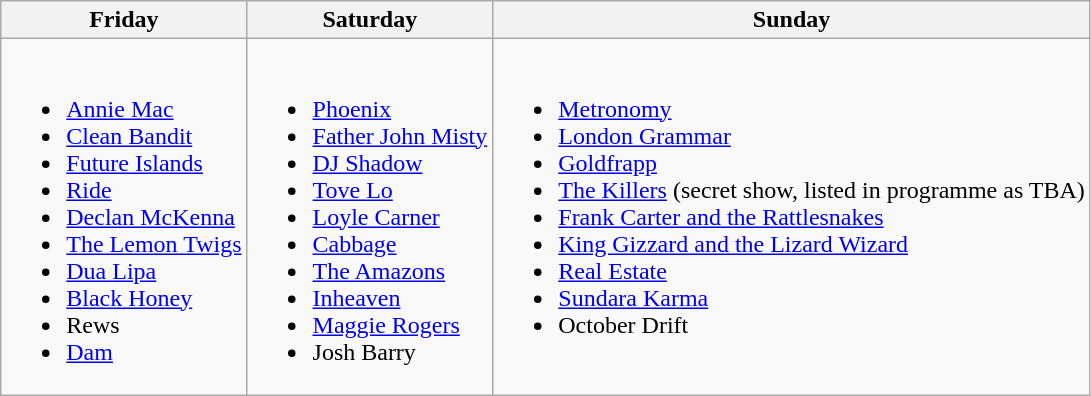<table class="wikitable">
<tr>
<th>Friday</th>
<th>Saturday</th>
<th>Sunday</th>
</tr>
<tr valign="top">
<td><br><ul><li><a href='#'>Annie Mac</a></li><li><a href='#'>Clean Bandit</a></li><li><a href='#'>Future Islands</a></li><li><a href='#'>Ride</a></li><li><a href='#'>Declan McKenna</a></li><li><a href='#'>The Lemon Twigs</a></li><li><a href='#'>Dua Lipa</a></li><li><a href='#'>Black Honey</a></li><li>Rews</li><li><a href='#'>Dam</a></li></ul></td>
<td><br><ul><li><a href='#'>Phoenix</a></li><li><a href='#'>Father John Misty</a></li><li><a href='#'>DJ Shadow</a></li><li><a href='#'>Tove Lo</a></li><li><a href='#'>Loyle Carner</a></li><li><a href='#'>Cabbage</a></li><li><a href='#'>The Amazons</a></li><li><a href='#'>Inheaven</a></li><li><a href='#'>Maggie Rogers</a></li><li>Josh Barry</li></ul></td>
<td><br><ul><li><a href='#'>Metronomy</a></li><li><a href='#'>London Grammar</a></li><li><a href='#'>Goldfrapp</a></li><li><a href='#'>The Killers</a> (secret show, listed in programme as TBA)</li><li><a href='#'>Frank Carter and the Rattlesnakes</a></li><li><a href='#'>King Gizzard and the Lizard Wizard</a></li><li><a href='#'>Real Estate</a></li><li><a href='#'>Sundara Karma</a></li><li>October Drift</li></ul></td>
</tr>
</table>
